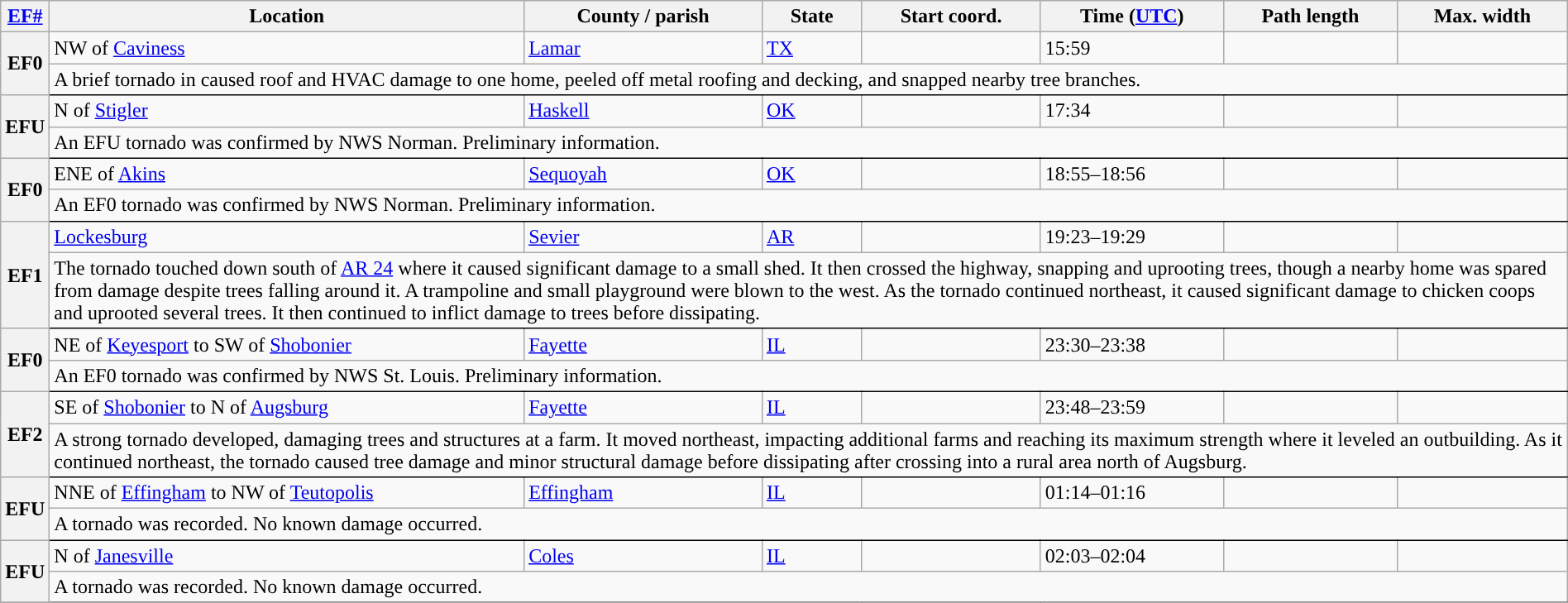<table class="wikitable sortable" style="width:100%;">
<tr>
<th scope="col" width="2%" align="center"><a href='#'>EF#</a></th>
<th scope="col" align="center" class="unsortable">Location</th>
<th scope="col" align="center" class="unsortable">County / parish</th>
<th scope="col" align="center">State</th>
<th scope="col" align="center">Start coord.</th>
<th scope="col" align="center">Time (<a href='#'>UTC</a>)</th>
<th scope="col" align="center">Path length</th>
<th scope="col" align="center">Max. width</th>
</tr>
<tr>
<th scope="row" rowspan="2" style="background-color:#">EF0</th>
<td>NW of <a href='#'>Caviness</a></td>
<td><a href='#'>Lamar</a></td>
<td><a href='#'>TX</a></td>
<td></td>
<td>15:59</td>
<td></td>
<td></td>
</tr>
<tr class="expand-child">
<td colspan="8" style=" border-bottom: 1px solid black;">A brief tornado in caused roof and HVAC damage to one home, peeled off metal roofing and decking, and snapped nearby tree branches.</td>
</tr>
<tr>
<th scope="row" rowspan="2" style="background-color:#">EFU</th>
<td>N of <a href='#'>Stigler</a></td>
<td><a href='#'>Haskell</a></td>
<td><a href='#'>OK</a></td>
<td></td>
<td>17:34</td>
<td></td>
<td></td>
</tr>
<tr class="expand-child">
<td colspan="8" style=" border-bottom: 1px solid black;">An EFU tornado was confirmed by NWS Norman. Preliminary information.</td>
</tr>
<tr>
<th scope="row" rowspan="2" style="background-color:#">EF0</th>
<td>ENE of <a href='#'>Akins</a></td>
<td><a href='#'>Sequoyah</a></td>
<td><a href='#'>OK</a></td>
<td></td>
<td>18:55–18:56</td>
<td></td>
<td></td>
</tr>
<tr class="expand-child">
<td colspan="8" style=" border-bottom: 1px solid black;">An EF0 tornado was confirmed by NWS Norman. Preliminary information.</td>
</tr>
<tr>
<th scope="row" rowspan="2" style="background-color:#">EF1</th>
<td><a href='#'>Lockesburg</a></td>
<td><a href='#'>Sevier</a></td>
<td><a href='#'>AR</a></td>
<td></td>
<td>19:23–19:29</td>
<td></td>
<td></td>
</tr>
<tr class="expand-child">
<td colspan="8" style=" border-bottom: 1px solid black;">The tornado touched down south of <a href='#'>AR 24</a> where it caused significant damage to a small shed. It then crossed the highway, snapping and uprooting trees, though a nearby home was spared from damage despite trees falling around it. A trampoline and small playground were blown  to the west. As the tornado continued northeast, it caused significant damage to chicken coops and uprooted several trees. It then continued to inflict damage to trees before dissipating.</td>
</tr>
<tr>
<th scope="row" rowspan="2" style="background-color:#">EF0</th>
<td>NE of <a href='#'>Keyesport</a> to SW of <a href='#'>Shobonier</a></td>
<td><a href='#'>Fayette</a></td>
<td><a href='#'>IL</a></td>
<td></td>
<td>23:30–23:38</td>
<td></td>
<td></td>
</tr>
<tr class="expand-child">
<td colspan="8" style=" border-bottom: 1px solid black;">An EF0 tornado was confirmed by NWS St. Louis. Preliminary information.</td>
</tr>
<tr>
<th scope="row" rowspan="2" style="background-color:#">EF2</th>
<td>SE of <a href='#'>Shobonier</a> to N of <a href='#'>Augsburg</a></td>
<td><a href='#'>Fayette</a></td>
<td><a href='#'>IL</a></td>
<td></td>
<td>23:48–23:59</td>
<td></td>
<td></td>
</tr>
<tr class="expand-child">
<td colspan="8" style=" border-bottom: 1px solid black;">A strong tornado developed, damaging trees and structures at a farm. It moved northeast, impacting additional farms and reaching its maximum strength where it leveled an outbuilding. As it continued northeast, the tornado caused tree damage and minor structural damage before dissipating after crossing into a rural area north of Augsburg.</td>
</tr>
<tr>
<th scope="row" rowspan="2" style="background-color:#">EFU</th>
<td>NNE of <a href='#'>Effingham</a> to NW of <a href='#'>Teutopolis</a></td>
<td><a href='#'>Effingham</a></td>
<td><a href='#'>IL</a></td>
<td></td>
<td>01:14–01:16</td>
<td></td>
<td></td>
</tr>
<tr class="expand-child">
<td colspan="8" style=" border-bottom: 1px solid black;">A tornado was recorded. No known damage occurred.</td>
</tr>
<tr>
<th scope="row" rowspan="2" style="background-color:#">EFU</th>
<td>N of <a href='#'>Janesville</a></td>
<td><a href='#'>Coles</a></td>
<td><a href='#'>IL</a></td>
<td></td>
<td>02:03–02:04</td>
<td></td>
<td></td>
</tr>
<tr class="expand-child">
<td colspan="8" style=" border-bottom: 1px solid black;">A tornado was recorded. No known damage occurred.</td>
</tr>
<tr>
</tr>
</table>
